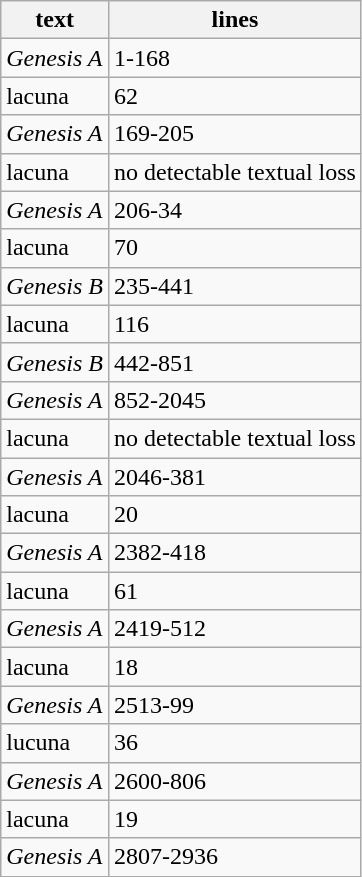<table class="wikitable">
<tr>
<th>text</th>
<th>lines</th>
</tr>
<tr>
<td><em>Genesis A</em></td>
<td>1-168</td>
</tr>
<tr>
<td>lacuna</td>
<td>62</td>
</tr>
<tr>
<td><em>Genesis A</em></td>
<td>169-205</td>
</tr>
<tr>
<td>lacuna</td>
<td>no detectable textual loss</td>
</tr>
<tr>
<td><em>Genesis A</em></td>
<td>206-34</td>
</tr>
<tr>
<td>lacuna</td>
<td>70</td>
</tr>
<tr>
<td><em>Genesis B</em></td>
<td>235-441</td>
</tr>
<tr>
<td>lacuna</td>
<td>116</td>
</tr>
<tr>
<td><em>Genesis B</em></td>
<td>442-851</td>
</tr>
<tr>
<td><em>Genesis A</em></td>
<td>852-2045</td>
</tr>
<tr>
<td>lacuna</td>
<td>no detectable textual loss</td>
</tr>
<tr>
<td><em>Genesis A</em></td>
<td>2046-381</td>
</tr>
<tr>
<td>lacuna</td>
<td>20</td>
</tr>
<tr>
<td><em>Genesis A</em></td>
<td>2382-418</td>
</tr>
<tr>
<td>lacuna</td>
<td>61</td>
</tr>
<tr>
<td><em>Genesis A</em></td>
<td>2419-512</td>
</tr>
<tr>
<td>lacuna</td>
<td>18</td>
</tr>
<tr>
<td><em>Genesis A</em></td>
<td>2513-99</td>
</tr>
<tr>
<td>lucuna</td>
<td>36</td>
</tr>
<tr>
<td><em>Genesis A</em></td>
<td>2600-806</td>
</tr>
<tr>
<td>lacuna</td>
<td>19</td>
</tr>
<tr>
<td><em>Genesis A</em></td>
<td>2807-2936</td>
</tr>
</table>
